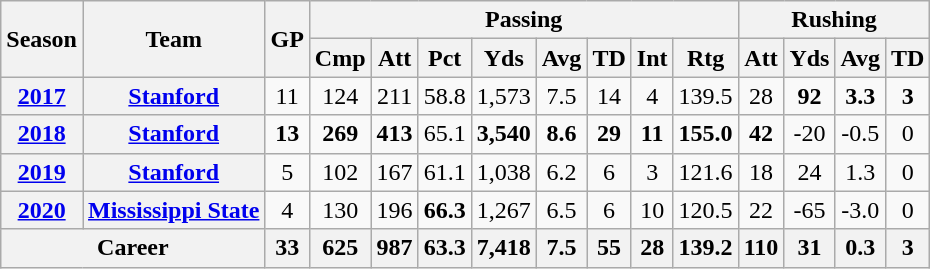<table class="wikitable" style="text-align:center;">
<tr>
<th rowspan="2">Season</th>
<th rowspan="2">Team</th>
<th rowspan="2">GP</th>
<th colspan="8">Passing</th>
<th colspan="4">Rushing</th>
</tr>
<tr>
<th>Cmp</th>
<th>Att</th>
<th>Pct</th>
<th>Yds</th>
<th>Avg</th>
<th>TD</th>
<th>Int</th>
<th>Rtg</th>
<th>Att</th>
<th>Yds</th>
<th>Avg</th>
<th>TD</th>
</tr>
<tr>
<th><a href='#'>2017</a></th>
<th><a href='#'>Stanford</a></th>
<td>11</td>
<td>124</td>
<td>211</td>
<td>58.8</td>
<td>1,573</td>
<td>7.5</td>
<td>14</td>
<td>4</td>
<td>139.5</td>
<td>28</td>
<td><strong>92</strong></td>
<td><strong>3.3</strong></td>
<td><strong>3</strong></td>
</tr>
<tr>
<th><a href='#'>2018</a></th>
<th><a href='#'>Stanford</a></th>
<td><strong>13</strong></td>
<td><strong>269</strong></td>
<td><strong>413</strong></td>
<td>65.1</td>
<td><strong>3,540</strong></td>
<td><strong>8.6</strong></td>
<td><strong>29</strong></td>
<td><strong>11</strong></td>
<td><strong>155.0</strong></td>
<td><strong>42</strong></td>
<td>-20</td>
<td>-0.5</td>
<td>0</td>
</tr>
<tr>
<th><a href='#'>2019</a></th>
<th><a href='#'>Stanford</a></th>
<td>5</td>
<td>102</td>
<td>167</td>
<td>61.1</td>
<td>1,038</td>
<td>6.2</td>
<td>6</td>
<td>3</td>
<td>121.6</td>
<td>18</td>
<td>24</td>
<td>1.3</td>
<td>0</td>
</tr>
<tr>
<th><a href='#'>2020</a></th>
<th><a href='#'>Mississippi State</a></th>
<td>4</td>
<td>130</td>
<td>196</td>
<td><strong>66.3</strong></td>
<td>1,267</td>
<td>6.5</td>
<td>6</td>
<td>10</td>
<td>120.5</td>
<td>22</td>
<td>-65</td>
<td>-3.0</td>
<td>0</td>
</tr>
<tr>
<th colspan="2">Career</th>
<th>33</th>
<th>625</th>
<th>987</th>
<th>63.3</th>
<th>7,418</th>
<th>7.5</th>
<th>55</th>
<th>28</th>
<th>139.2</th>
<th>110</th>
<th>31</th>
<th>0.3</th>
<th>3</th>
</tr>
</table>
